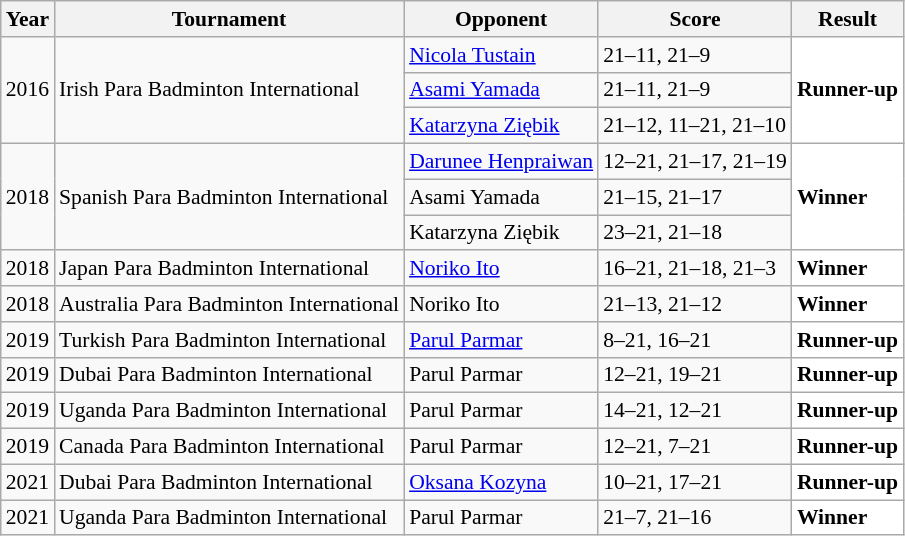<table class="sortable wikitable" style="font-size: 90%;">
<tr>
<th>Year</th>
<th>Tournament</th>
<th>Opponent</th>
<th>Score</th>
<th>Result</th>
</tr>
<tr>
<td rowspan="3" align="center">2016</td>
<td rowspan="3" align="left">Irish Para Badminton International</td>
<td align="left"> <a href='#'>Nicola Tustain</a></td>
<td align="left">21–11, 21–9</td>
<td rowspan="3" style="text-align:left; background:white"> <strong>Runner-up</strong></td>
</tr>
<tr>
<td align="left"> <a href='#'>Asami Yamada</a></td>
<td align="left">21–11, 21–9</td>
</tr>
<tr>
<td align="left"> <a href='#'>Katarzyna Ziębik</a></td>
<td align="left">21–12, 11–21, 21–10</td>
</tr>
<tr>
<td rowspan="3" align="center">2018</td>
<td rowspan="3" align="left">Spanish Para Badminton International</td>
<td align="left"> <a href='#'>Darunee Henpraiwan</a></td>
<td align="left">12–21, 21–17, 21–19</td>
<td rowspan="3" style="text-align:left; background:white"> <strong>Winner</strong></td>
</tr>
<tr>
<td align="left"> Asami Yamada</td>
<td align="left">21–15, 21–17</td>
</tr>
<tr>
<td align="left"> Katarzyna Ziębik</td>
<td align="left">23–21, 21–18</td>
</tr>
<tr>
<td align="center">2018</td>
<td align="left">Japan Para Badminton International</td>
<td align="left"> <a href='#'>Noriko Ito</a></td>
<td align="left">16–21, 21–18, 21–3</td>
<td style="text-align:left; background:white"> <strong>Winner</strong></td>
</tr>
<tr>
<td align="center">2018</td>
<td align="left">Australia Para Badminton International</td>
<td align="left"> Noriko Ito</td>
<td align="left">21–13, 21–12</td>
<td style="text-align:left; background:white"> <strong>Winner</strong></td>
</tr>
<tr>
<td align="center">2019</td>
<td align="left">Turkish Para Badminton International</td>
<td align="left"> <a href='#'>Parul Parmar</a></td>
<td align="left">8–21, 16–21</td>
<td style="text-align:left; background:white"> <strong>Runner-up</strong></td>
</tr>
<tr>
<td align="center">2019</td>
<td align="left">Dubai Para Badminton International</td>
<td align="left"> Parul Parmar</td>
<td align="left">12–21, 19–21</td>
<td style="text-align:left; background:white"> <strong>Runner-up</strong></td>
</tr>
<tr>
<td align="center">2019</td>
<td align="left">Uganda Para Badminton International</td>
<td align="left"> Parul Parmar</td>
<td align="left">14–21, 12–21</td>
<td style="text-align:left; background:white"> <strong>Runner-up</strong></td>
</tr>
<tr>
<td align="center">2019</td>
<td align="left">Canada Para Badminton International</td>
<td align="left"> Parul Parmar</td>
<td align="left">12–21, 7–21</td>
<td style="text-align:left; background:white"> <strong>Runner-up</strong></td>
</tr>
<tr>
<td align="center">2021</td>
<td align="left">Dubai Para Badminton International</td>
<td align="left"> <a href='#'>Oksana Kozyna</a></td>
<td align="left">10–21, 17–21</td>
<td style="text-align:left; background:white"> <strong>Runner-up</strong></td>
</tr>
<tr>
<td align="center">2021</td>
<td align="left">Uganda Para Badminton International</td>
<td align="left"> Parul Parmar</td>
<td align="left">21–7, 21–16</td>
<td style="text-align:left; background:white"> <strong>Winner</strong></td>
</tr>
</table>
